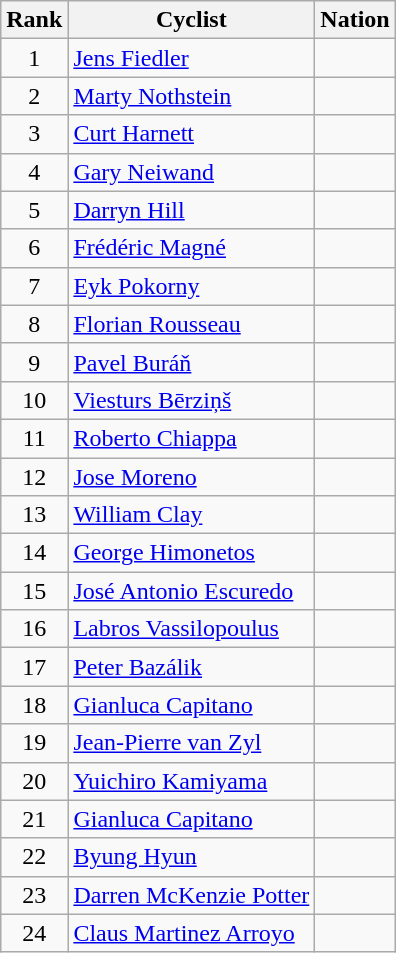<table class="wikitable sortable" style="text-align:center">
<tr>
<th>Rank</th>
<th>Cyclist</th>
<th>Nation</th>
</tr>
<tr>
<td>1</td>
<td align=left><a href='#'>Jens Fiedler</a></td>
<td align=left></td>
</tr>
<tr>
<td>2</td>
<td align=left><a href='#'>Marty Nothstein</a></td>
<td align=left></td>
</tr>
<tr>
<td>3</td>
<td align=left><a href='#'>Curt Harnett</a></td>
<td align=left></td>
</tr>
<tr>
<td>4</td>
<td align=left><a href='#'>Gary Neiwand</a></td>
<td align=left></td>
</tr>
<tr>
<td>5</td>
<td align=left><a href='#'>Darryn Hill</a></td>
<td align=left></td>
</tr>
<tr>
<td>6</td>
<td align=left><a href='#'>Frédéric Magné</a></td>
<td align=left></td>
</tr>
<tr>
<td>7</td>
<td align=left><a href='#'>Eyk Pokorny</a></td>
<td align=left></td>
</tr>
<tr>
<td>8</td>
<td align=left><a href='#'>Florian Rousseau</a></td>
<td align=left></td>
</tr>
<tr>
<td>9</td>
<td align=left><a href='#'>Pavel Buráň</a></td>
<td align=left></td>
</tr>
<tr>
<td>10</td>
<td align=left><a href='#'>Viesturs Bērziņš</a></td>
<td align=left></td>
</tr>
<tr>
<td>11</td>
<td align=left><a href='#'>Roberto Chiappa</a></td>
<td align=left></td>
</tr>
<tr>
<td>12</td>
<td align=left><a href='#'>Jose Moreno</a></td>
<td align=left></td>
</tr>
<tr>
<td>13</td>
<td align=left><a href='#'>William Clay</a></td>
<td align=left></td>
</tr>
<tr>
<td>14</td>
<td align=left><a href='#'>George Himonetos</a></td>
<td align=left></td>
</tr>
<tr>
<td>15</td>
<td align=left><a href='#'>José Antonio Escuredo</a></td>
<td align=left></td>
</tr>
<tr>
<td>16</td>
<td align=left><a href='#'>Labros Vassilopoulus</a></td>
<td align=left></td>
</tr>
<tr>
<td>17</td>
<td align=left><a href='#'>Peter Bazálik</a></td>
<td align=left></td>
</tr>
<tr>
<td>18</td>
<td align=left><a href='#'>Gianluca Capitano</a></td>
<td align=left></td>
</tr>
<tr>
<td>19</td>
<td align=left><a href='#'>Jean-Pierre van Zyl</a></td>
<td align=left></td>
</tr>
<tr>
<td>20</td>
<td align=left><a href='#'>Yuichiro Kamiyama</a></td>
<td align=left></td>
</tr>
<tr>
<td>21</td>
<td align=left><a href='#'>Gianluca Capitano</a></td>
<td align=left></td>
</tr>
<tr>
<td>22</td>
<td align=left><a href='#'>Byung Hyun</a></td>
<td align=left></td>
</tr>
<tr>
<td>23</td>
<td align=left><a href='#'>Darren McKenzie Potter</a></td>
<td align=left></td>
</tr>
<tr>
<td>24</td>
<td align=left><a href='#'>Claus Martinez Arroyo</a></td>
<td align=left></td>
</tr>
</table>
